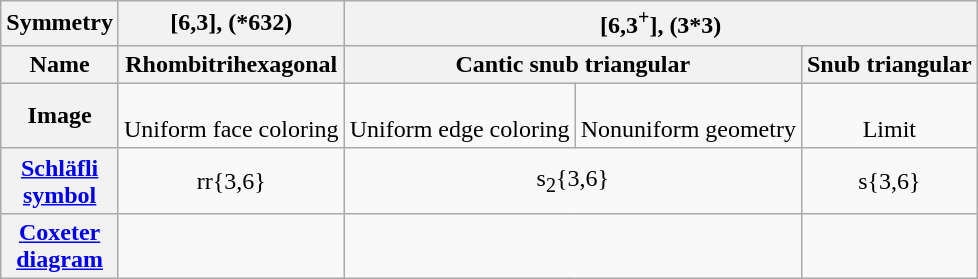<table class=wikitable>
<tr>
<th>Symmetry</th>
<th>[6,3], (*632)</th>
<th colspan=3>[6,3<sup>+</sup>], (3*3)</th>
</tr>
<tr>
<th>Name</th>
<th>Rhombitrihexagonal</th>
<th colspan=2>Cantic snub triangular</th>
<th>Snub triangular</th>
</tr>
<tr align=center>
<th>Image</th>
<td><br>Uniform face coloring</td>
<td><br>Uniform edge coloring</td>
<td><br>Nonuniform geometry</td>
<td><br>Limit</td>
</tr>
<tr align=center>
<th><a href='#'>Schläfli<br>symbol</a></th>
<td>rr{3,6}</td>
<td colspan=2>s<sub>2</sub>{3,6}</td>
<td>s{3,6}</td>
</tr>
<tr align=center>
<th><a href='#'>Coxeter<br>diagram</a></th>
<td></td>
<td colspan=2></td>
<td></td>
</tr>
</table>
